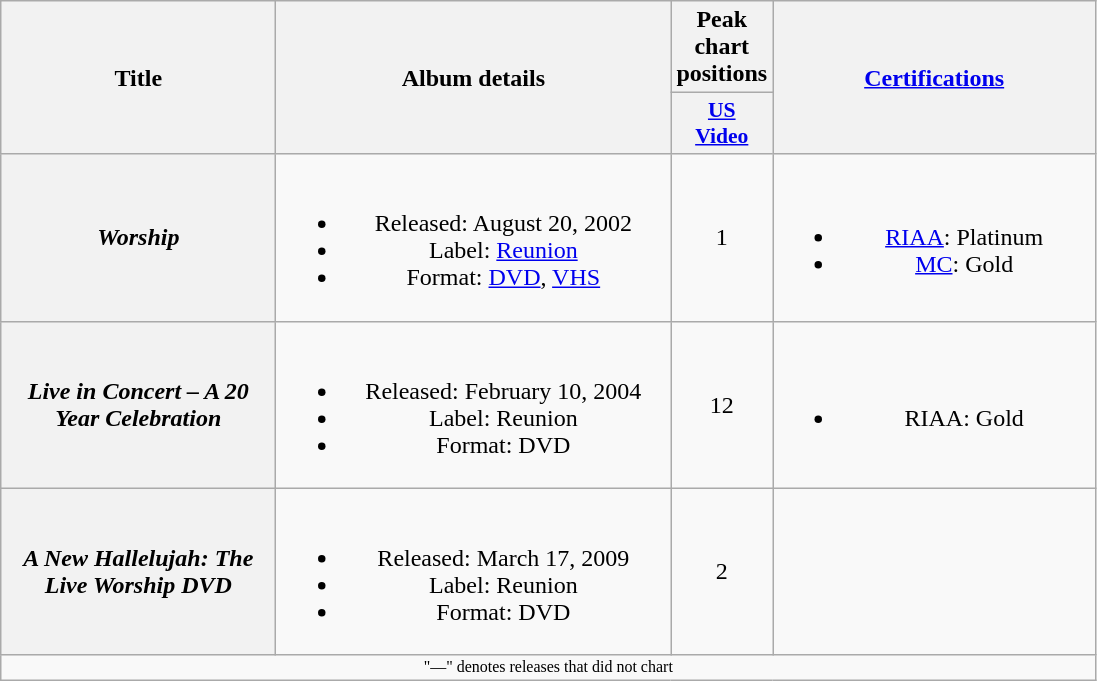<table class="wikitable plainrowheaders" style="text-align:center;">
<tr>
<th scope="col" rowspan="2" style="width:11em;">Title</th>
<th scope="col" rowspan="2" style="width:16em;">Album details</th>
<th scope="col" colspan="1">Peak chart positions</th>
<th scope="col" rowspan="2" style="width:13em;"><a href='#'>Certifications</a></th>
</tr>
<tr>
<th style="width:3em; font-size:90%"><a href='#'>US<br>Video</a><br></th>
</tr>
<tr>
<th scope="row"><em>Worship</em></th>
<td><br><ul><li>Released: August 20, 2002</li><li>Label: <a href='#'>Reunion</a></li><li>Format: <a href='#'>DVD</a>, <a href='#'>VHS</a></li></ul></td>
<td>1</td>
<td><br><ul><li><a href='#'>RIAA</a>: Platinum</li><li><a href='#'>MC</a>: Gold</li></ul></td>
</tr>
<tr>
<th scope="row"><em>Live in Concert – A 20 Year Celebration</em></th>
<td><br><ul><li>Released: February 10, 2004</li><li>Label: Reunion</li><li>Format: DVD</li></ul></td>
<td>12</td>
<td><br><ul><li>RIAA: Gold</li></ul></td>
</tr>
<tr>
<th scope="row"><em>A New Hallelujah: The Live Worship DVD</em></th>
<td><br><ul><li>Released: March 17, 2009</li><li>Label: Reunion</li><li>Format: DVD</li></ul></td>
<td>2</td>
<td></td>
</tr>
<tr>
<td colspan="10" style="font-size:8pt">"—" denotes releases that did not chart</td>
</tr>
</table>
